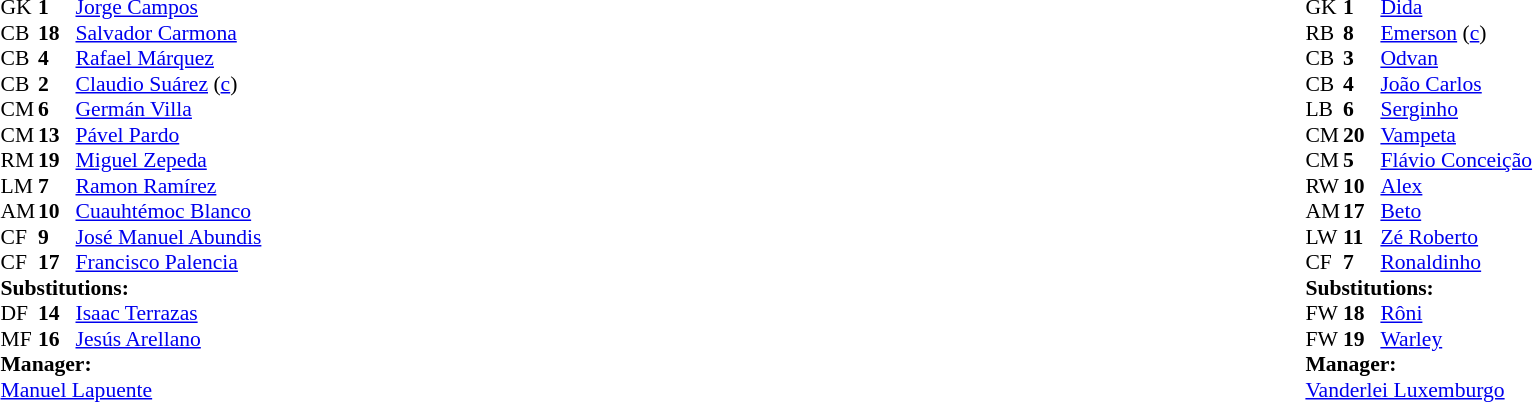<table width="100%">
<tr>
<td valign="top" width="50%"><br><table style="font-size: 90%" cellspacing="0" cellpadding="0">
<tr>
<td colspan="4"></td>
</tr>
<tr>
<th width="25"></th>
<th width="25"></th>
</tr>
<tr>
<td>GK</td>
<td><strong>1</strong></td>
<td><a href='#'>Jorge Campos</a></td>
</tr>
<tr>
<td>CB</td>
<td><strong>18</strong></td>
<td><a href='#'>Salvador Carmona</a></td>
</tr>
<tr>
<td>CB</td>
<td><strong>4</strong></td>
<td><a href='#'>Rafael Márquez</a></td>
<td></td>
</tr>
<tr>
<td>CB</td>
<td><strong>2</strong></td>
<td><a href='#'>Claudio Suárez</a> (<a href='#'>c</a>)</td>
<td></td>
</tr>
<tr>
<td>CM</td>
<td><strong>6</strong></td>
<td><a href='#'>Germán Villa</a></td>
</tr>
<tr>
<td>CM</td>
<td><strong>13</strong></td>
<td><a href='#'>Pável Pardo</a></td>
</tr>
<tr>
<td>RM</td>
<td><strong>19</strong></td>
<td><a href='#'>Miguel Zepeda</a></td>
<td></td>
<td></td>
</tr>
<tr>
<td>LM</td>
<td><strong>7</strong></td>
<td><a href='#'>Ramon Ramírez</a></td>
</tr>
<tr>
<td>AM</td>
<td><strong>10</strong></td>
<td><a href='#'>Cuauhtémoc Blanco</a></td>
<td></td>
</tr>
<tr>
<td>CF</td>
<td><strong>9</strong></td>
<td><a href='#'>José Manuel Abundis</a></td>
<td></td>
</tr>
<tr>
<td>CF</td>
<td><strong>17</strong></td>
<td><a href='#'>Francisco Palencia</a></td>
<td></td>
<td></td>
</tr>
<tr>
<td colspan=3><strong>Substitutions:</strong></td>
</tr>
<tr>
<td>DF</td>
<td><strong>14</strong></td>
<td><a href='#'>Isaac Terrazas</a></td>
<td></td>
<td></td>
</tr>
<tr>
<td>MF</td>
<td><strong>16</strong></td>
<td><a href='#'>Jesús Arellano</a></td>
<td></td>
<td></td>
</tr>
<tr>
<td colspan=3><strong>Manager:</strong></td>
</tr>
<tr>
<td colspan="4"> <a href='#'>Manuel Lapuente</a></td>
</tr>
</table>
</td>
<td valign="top"></td>
<td valign="top" width="50%"><br><table style="font-size: 90%" cellspacing="0" cellpadding="0" align=center>
<tr>
<td colspan="4"></td>
</tr>
<tr>
<th width="25"></th>
<th width="25"></th>
</tr>
<tr>
<td>GK</td>
<td><strong>1</strong></td>
<td><a href='#'>Dida</a></td>
</tr>
<tr>
<td>RB</td>
<td><strong>8</strong></td>
<td><a href='#'>Emerson</a> (<a href='#'>c</a>)</td>
</tr>
<tr>
<td>CB</td>
<td><strong>3</strong></td>
<td><a href='#'>Odvan</a></td>
</tr>
<tr>
<td>CB</td>
<td><strong>4</strong></td>
<td><a href='#'>João Carlos</a></td>
<td></td>
</tr>
<tr>
<td>LB</td>
<td><strong>6</strong></td>
<td><a href='#'>Serginho</a></td>
</tr>
<tr>
<td>CM</td>
<td><strong>20</strong></td>
<td><a href='#'>Vampeta</a></td>
</tr>
<tr>
<td>CM</td>
<td><strong>5</strong></td>
<td><a href='#'>Flávio Conceição</a></td>
</tr>
<tr>
<td>RW</td>
<td><strong>10</strong></td>
<td><a href='#'>Alex</a></td>
</tr>
<tr>
<td>AM</td>
<td><strong>17</strong></td>
<td><a href='#'>Beto</a></td>
<td></td>
<td></td>
</tr>
<tr>
<td>LW</td>
<td><strong>11</strong></td>
<td><a href='#'>Zé Roberto</a></td>
<td></td>
<td></td>
</tr>
<tr>
<td>CF</td>
<td><strong>7</strong></td>
<td><a href='#'>Ronaldinho</a></td>
</tr>
<tr>
<td colspan=3><strong>Substitutions:</strong></td>
</tr>
<tr>
<td>FW</td>
<td><strong>18</strong></td>
<td><a href='#'>Rôni</a></td>
<td></td>
<td></td>
</tr>
<tr>
<td>FW</td>
<td><strong>19</strong></td>
<td><a href='#'>Warley</a></td>
<td></td>
<td></td>
</tr>
<tr>
<td colspan=3><strong>Manager:</strong></td>
</tr>
<tr>
<td colspan="4"> <a href='#'>Vanderlei Luxemburgo</a></td>
</tr>
</table>
</td>
</tr>
</table>
